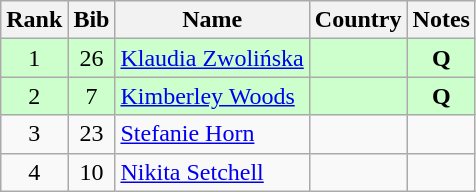<table class="wikitable" style="text-align:center;">
<tr>
<th>Rank</th>
<th>Bib</th>
<th>Name</th>
<th>Country</th>
<th>Notes</th>
</tr>
<tr bgcolor=ccffcc>
<td>1</td>
<td>26</td>
<td align=left><a href='#'>Klaudia Zwolińska</a></td>
<td align=left></td>
<td><strong>Q</strong></td>
</tr>
<tr bgcolor=ccffcc>
<td>2</td>
<td>7</td>
<td align=left><a href='#'>Kimberley Woods</a></td>
<td align=left></td>
<td><strong>Q</strong></td>
</tr>
<tr>
<td>3</td>
<td>23</td>
<td align=left><a href='#'>Stefanie Horn</a></td>
<td align=left></td>
<td></td>
</tr>
<tr>
<td>4</td>
<td>10</td>
<td align=left><a href='#'>Nikita Setchell</a></td>
<td align=left></td>
<td></td>
</tr>
</table>
